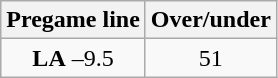<table class="wikitable">
<tr align="center">
<th style=>Pregame line</th>
<th style=>Over/under</th>
</tr>
<tr align="center">
<td><strong>LA</strong> –9.5</td>
<td>51</td>
</tr>
</table>
